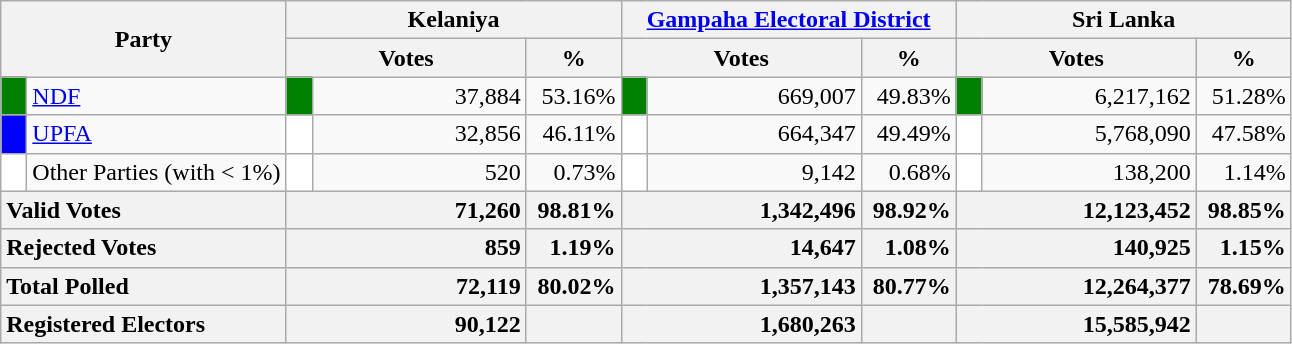<table class="wikitable">
<tr>
<th colspan="2" width="144px"rowspan="2">Party</th>
<th colspan="3" width="216px">Kelaniya</th>
<th colspan="3" width="216px"><a href='#'>Gampaha Electoral District</a></th>
<th colspan="3" width="216px">Sri Lanka</th>
</tr>
<tr>
<th colspan="2" width="144px">Votes</th>
<th>%</th>
<th colspan="2" width="144px">Votes</th>
<th>%</th>
<th colspan="2" width="144px">Votes</th>
<th>%</th>
</tr>
<tr>
<td style="background-color:green;" width="10px"></td>
<td style="text-align:left;"><a href='#'>NDF</a></td>
<td style="background-color:green;" width="10px"></td>
<td style="text-align:right;">37,884</td>
<td style="text-align:right;">53.16%</td>
<td style="background-color:green;" width="10px"></td>
<td style="text-align:right;">669,007</td>
<td style="text-align:right;">49.83%</td>
<td style="background-color:green;" width="10px"></td>
<td style="text-align:right;">6,217,162</td>
<td style="text-align:right;">51.28%</td>
</tr>
<tr>
<td style="background-color:blue;" width="10px"></td>
<td style="text-align:left;"><a href='#'>UPFA</a></td>
<td style="background-color:white;" width="10px"></td>
<td style="text-align:right;">32,856</td>
<td style="text-align:right;">46.11%</td>
<td style="background-color:white;" width="10px"></td>
<td style="text-align:right;">664,347</td>
<td style="text-align:right;">49.49%</td>
<td style="background-color:white;" width="10px"></td>
<td style="text-align:right;">5,768,090</td>
<td style="text-align:right;">47.58%</td>
</tr>
<tr>
<td style="background-color:white;" width="10px"></td>
<td style="text-align:left;">Other Parties (with < 1%)</td>
<td style="background-color:white;" width="10px"></td>
<td style="text-align:right;">520</td>
<td style="text-align:right;">0.73%</td>
<td style="background-color:white;" width="10px"></td>
<td style="text-align:right;">9,142</td>
<td style="text-align:right;">0.68%</td>
<td style="background-color:white;" width="10px"></td>
<td style="text-align:right;">138,200</td>
<td style="text-align:right;">1.14%</td>
</tr>
<tr>
<th colspan="2" width="144px"style="text-align:left;">Valid Votes</th>
<th style="text-align:right;"colspan="2" width="144px">71,260</th>
<th style="text-align:right;">98.81%</th>
<th style="text-align:right;"colspan="2" width="144px">1,342,496</th>
<th style="text-align:right;">98.92%</th>
<th style="text-align:right;"colspan="2" width="144px">12,123,452</th>
<th style="text-align:right;">98.85%</th>
</tr>
<tr>
<th colspan="2" width="144px"style="text-align:left;">Rejected Votes</th>
<th style="text-align:right;"colspan="2" width="144px">859</th>
<th style="text-align:right;">1.19%</th>
<th style="text-align:right;"colspan="2" width="144px">14,647</th>
<th style="text-align:right;">1.08%</th>
<th style="text-align:right;"colspan="2" width="144px">140,925</th>
<th style="text-align:right;">1.15%</th>
</tr>
<tr>
<th colspan="2" width="144px"style="text-align:left;">Total Polled</th>
<th style="text-align:right;"colspan="2" width="144px">72,119</th>
<th style="text-align:right;">80.02%</th>
<th style="text-align:right;"colspan="2" width="144px">1,357,143</th>
<th style="text-align:right;">80.77%</th>
<th style="text-align:right;"colspan="2" width="144px">12,264,377</th>
<th style="text-align:right;">78.69%</th>
</tr>
<tr>
<th colspan="2" width="144px"style="text-align:left;">Registered Electors</th>
<th style="text-align:right;"colspan="2" width="144px">90,122</th>
<th></th>
<th style="text-align:right;"colspan="2" width="144px">1,680,263</th>
<th></th>
<th style="text-align:right;"colspan="2" width="144px">15,585,942</th>
<th></th>
</tr>
</table>
